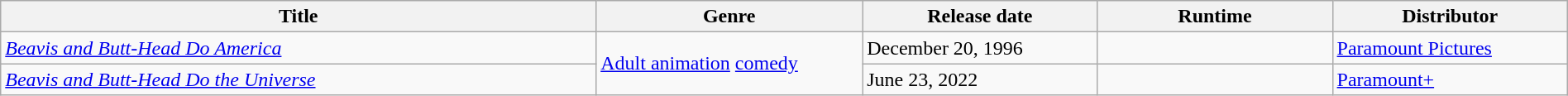<table class="wikitable sortable" style="width:100%">
<tr>
<th style="width:38%;">Title</th>
<th style="width:17%;">Genre</th>
<th style="width:15%;">Release date</th>
<th style="width:15%;">Runtime</th>
<th style="width:15%;">Distributor</th>
</tr>
<tr>
<td><em><a href='#'>Beavis and Butt-Head Do America</a></em></td>
<td rowspan="2"><a href='#'>Adult animation</a> <a href='#'>comedy</a></td>
<td>December 20, 1996</td>
<td></td>
<td><a href='#'>Paramount Pictures</a></td>
</tr>
<tr>
<td><em><a href='#'>Beavis and Butt-Head Do the Universe</a></em></td>
<td>June 23, 2022</td>
<td></td>
<td><a href='#'>Paramount+</a></td>
</tr>
</table>
